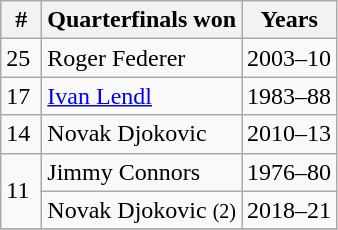<table class="wikitable" style="display:inline-table">
<tr>
<th width=20>#</th>
<th>Quarterfinals won</th>
<th>Years</th>
</tr>
<tr>
<td>25</td>
<td> Roger Federer</td>
<td>2003–10</td>
</tr>
<tr>
<td>17</td>
<td> <a href='#'>Ivan Lendl</a></td>
<td>1983–88</td>
</tr>
<tr>
<td>14</td>
<td> Novak Djokovic</td>
<td>2010–13</td>
</tr>
<tr>
<td rowspan="2">11</td>
<td> Jimmy Connors</td>
<td>1976–80</td>
</tr>
<tr>
<td> Novak Djokovic <small>(2)</small></td>
<td>2018–21</td>
</tr>
<tr>
</tr>
</table>
